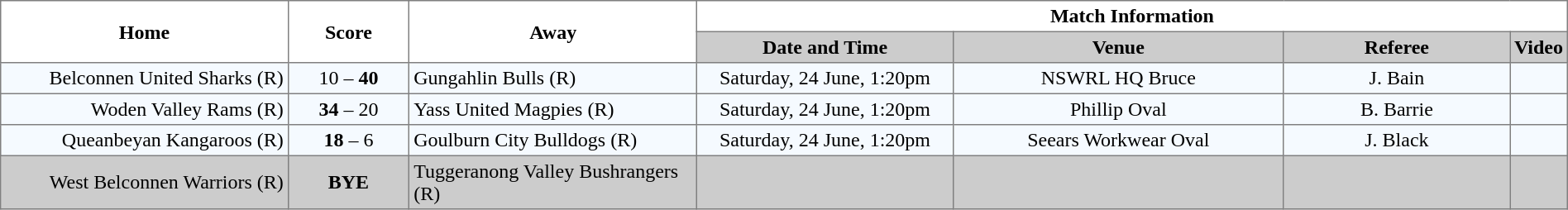<table border="1" cellpadding="3" cellspacing="0" width="100%" style="border-collapse:collapse;  text-align:center;">
<tr>
<th rowspan="2" width="19%">Home</th>
<th rowspan="2" width="8%">Score</th>
<th rowspan="2" width="19%">Away</th>
<th colspan="4">Match Information</th>
</tr>
<tr style="background:#CCCCCC">
<th width="17%">Date and Time</th>
<th width="22%">Venue</th>
<th width="50%">Referee</th>
<th>Video</th>
</tr>
<tr style="text-align:center; background:#f5faff;">
<td align="right">Belconnen United Sharks (R) </td>
<td>10 – <strong>40</strong></td>
<td align="left"> Gungahlin Bulls (R)</td>
<td>Saturday, 24 June, 1:20pm</td>
<td>NSWRL HQ Bruce</td>
<td>J. Bain</td>
<td></td>
</tr>
<tr style="text-align:center; background:#f5faff;">
<td align="right">Woden Valley Rams (R) </td>
<td><strong>34</strong> – 20</td>
<td align="left"> Yass United Magpies (R)</td>
<td>Saturday, 24 June, 1:20pm</td>
<td>Phillip Oval</td>
<td>B. Barrie</td>
<td></td>
</tr>
<tr style="text-align:center; background:#f5faff;">
<td align="right">Queanbeyan Kangaroos (R) </td>
<td><strong>18</strong> – 6</td>
<td align="left"> Goulburn City Bulldogs (R)</td>
<td>Saturday, 24 June, 1:20pm</td>
<td>Seears Workwear Oval</td>
<td>J. Black</td>
<td></td>
</tr>
<tr style="text-align:center; background:#CCCCCC;">
<td align="right">West Belconnen Warriors (R) </td>
<td><strong>BYE</strong></td>
<td align="left"> Tuggeranong Valley Bushrangers (R)</td>
<td></td>
<td></td>
<td></td>
<td></td>
</tr>
</table>
